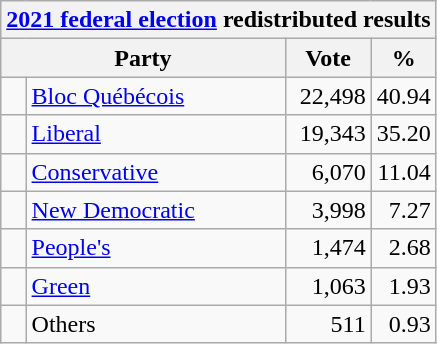<table class="wikitable">
<tr>
<th colspan="4"><a href='#'>2021 federal election</a> redistributed results</th>
</tr>
<tr>
<th bgcolor="#DDDDFF" width="130px" colspan="2">Party</th>
<th bgcolor="#DDDDFF" width="50px">Vote</th>
<th bgcolor="#DDDDFF" width="30px">%</th>
</tr>
<tr>
<td> </td>
<td><a href='#'>Bloc Québécois</a></td>
<td align=right>22,498</td>
<td align=right>40.94</td>
</tr>
<tr>
<td> </td>
<td><a href='#'>Liberal</a></td>
<td align=right>19,343</td>
<td align=right>35.20</td>
</tr>
<tr>
<td> </td>
<td><a href='#'>Conservative</a></td>
<td align=right>6,070</td>
<td align=right>11.04</td>
</tr>
<tr>
<td> </td>
<td><a href='#'>New Democratic</a></td>
<td align=right>3,998</td>
<td align=right>7.27</td>
</tr>
<tr>
<td> </td>
<td><a href='#'>People's</a></td>
<td align=right>1,474</td>
<td align=right>2.68</td>
</tr>
<tr>
<td> </td>
<td><a href='#'>Green</a></td>
<td align=right>1,063</td>
<td align=right>1.93</td>
</tr>
<tr>
<td> </td>
<td>Others</td>
<td align=right>511</td>
<td align=right>0.93</td>
</tr>
</table>
